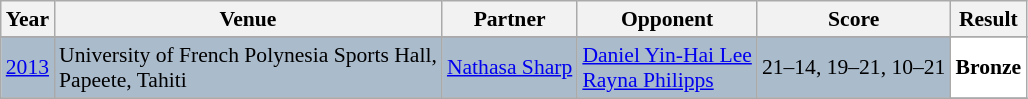<table class="sortable wikitable" style="font-size: 90%;">
<tr>
<th>Year</th>
<th>Venue</th>
<th>Partner</th>
<th>Opponent</th>
<th>Score</th>
<th>Result</th>
</tr>
<tr>
</tr>
<tr style="background:#AABBCC">
<td align="center"><a href='#'>2013</a></td>
<td align="left">University of French Polynesia Sports Hall,<br> Papeete, Tahiti</td>
<td align="left"> <a href='#'>Nathasa Sharp</a></td>
<td align="left"> <a href='#'>Daniel Yin-Hai Lee</a><br> <a href='#'>Rayna Philipps</a></td>
<td align="center">21–14, 19–21, 10–21</td>
<td style="text-align:left; background:white"> <strong>Bronze</strong></td>
</tr>
<tr>
</tr>
</table>
